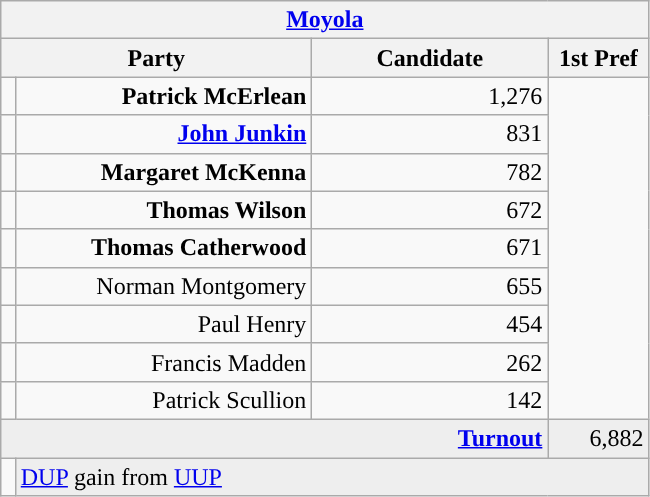<table class="wikitable">
<tr>
<th colspan="4" align="center"><a href='#'>Moyola</a></th>
</tr>
<tr>
<th colspan="2" align="center" width=200>Party</th>
<th width=150>Candidate</th>
<th width=60>1st Pref</th>
</tr>
<tr>
<td></td>
<td align="right"><strong>Patrick McErlean</strong></td>
<td align="right">1,276</td>
</tr>
<tr>
<td></td>
<td align="right"><strong><a href='#'>John Junkin</a></strong></td>
<td align="right">831</td>
</tr>
<tr>
<td></td>
<td align="right"><strong>Margaret McKenna</strong></td>
<td align="right">782</td>
</tr>
<tr>
<td></td>
<td align="right"><strong>Thomas Wilson</strong></td>
<td align="right">672</td>
</tr>
<tr>
<td></td>
<td align="right"><strong>Thomas Catherwood</strong></td>
<td align="right">671</td>
</tr>
<tr>
<td></td>
<td align="right">Norman Montgomery</td>
<td align="right">655</td>
</tr>
<tr>
<td></td>
<td align="right">Paul Henry</td>
<td align="right">454</td>
</tr>
<tr>
<td></td>
<td align="right">Francis Madden</td>
<td align="right">262</td>
</tr>
<tr>
<td></td>
<td align="right">Patrick Scullion</td>
<td align="right">142</td>
</tr>
<tr bgcolor="EEEEEE">
<td colspan=3 align="right"><strong><a href='#'>Turnout</a></strong></td>
<td align="right">6,882</td>
</tr>
<tr>
<td style="color:inherit;background:"></td>
<td colspan=3 bgcolor="EEEEEE"><a href='#'>DUP</a> gain from <a href='#'>UUP</a></td>
</tr>
</table>
